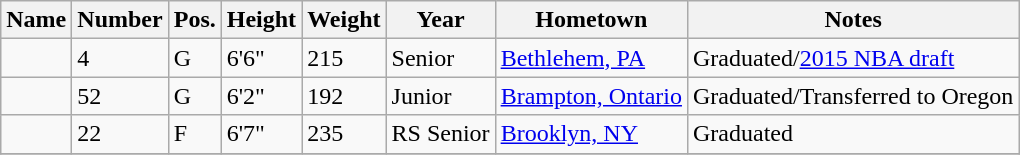<table class="wikitable sortable" border="1">
<tr>
<th>Name</th>
<th>Number</th>
<th>Pos.</th>
<th>Height</th>
<th>Weight</th>
<th>Year</th>
<th>Hometown</th>
<th class="unsortable">Notes</th>
</tr>
<tr>
<td></td>
<td>4</td>
<td>G</td>
<td>6'6"</td>
<td>215</td>
<td>Senior</td>
<td><a href='#'>Bethlehem, PA</a></td>
<td>Graduated/<a href='#'>2015 NBA draft</a></td>
</tr>
<tr>
<td></td>
<td>52</td>
<td>G</td>
<td>6'2"</td>
<td>192</td>
<td>Junior</td>
<td><a href='#'>Brampton, Ontario</a></td>
<td>Graduated/Transferred to Oregon</td>
</tr>
<tr>
<td></td>
<td>22</td>
<td>F</td>
<td>6'7"</td>
<td>235</td>
<td>RS Senior</td>
<td><a href='#'>Brooklyn, NY</a></td>
<td>Graduated</td>
</tr>
<tr>
</tr>
</table>
